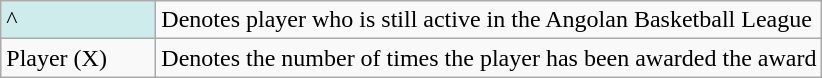<table class="wikitable">
<tr>
<td style="background-color:#CFECEC; border:1px solid #aaaaaa; width:6em">^</td>
<td>Denotes player who is still active in the Angolan Basketball League</td>
</tr>
<tr>
<td>Player (X)</td>
<td>Denotes the number of times the player has been awarded the award</td>
</tr>
</table>
